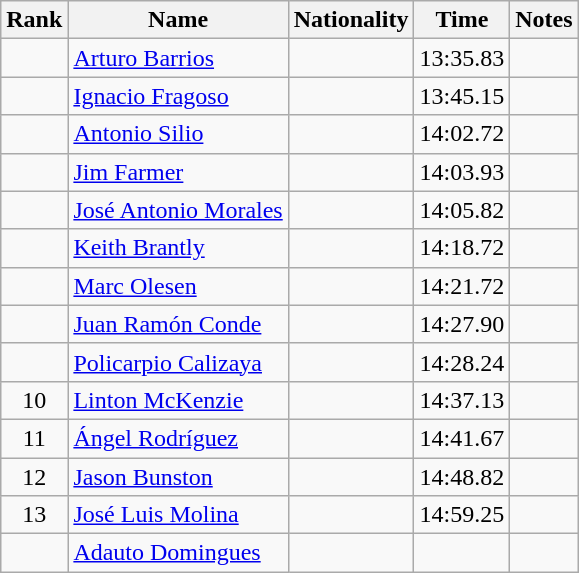<table class="wikitable sortable" style="text-align:center">
<tr>
<th>Rank</th>
<th>Name</th>
<th>Nationality</th>
<th>Time</th>
<th>Notes</th>
</tr>
<tr>
<td></td>
<td align=left><a href='#'>Arturo Barrios</a></td>
<td align=left></td>
<td>13:35.83</td>
<td></td>
</tr>
<tr>
<td></td>
<td align=left><a href='#'>Ignacio Fragoso</a></td>
<td align=left></td>
<td>13:45.15</td>
<td></td>
</tr>
<tr>
<td></td>
<td align=left><a href='#'>Antonio Silio</a></td>
<td align=left></td>
<td>14:02.72</td>
<td></td>
</tr>
<tr>
<td></td>
<td align=left><a href='#'>Jim Farmer</a></td>
<td align=left></td>
<td>14:03.93</td>
<td></td>
</tr>
<tr>
<td></td>
<td align=left><a href='#'>José Antonio Morales</a></td>
<td align=left></td>
<td>14:05.82</td>
<td></td>
</tr>
<tr>
<td></td>
<td align=left><a href='#'>Keith Brantly</a></td>
<td align=left></td>
<td>14:18.72</td>
<td></td>
</tr>
<tr>
<td></td>
<td align=left><a href='#'>Marc Olesen</a></td>
<td align=left></td>
<td>14:21.72</td>
<td></td>
</tr>
<tr>
<td></td>
<td align=left><a href='#'>Juan Ramón Conde</a></td>
<td align=left></td>
<td>14:27.90</td>
<td></td>
</tr>
<tr>
<td></td>
<td align=left><a href='#'>Policarpio Calizaya</a></td>
<td align=left></td>
<td>14:28.24</td>
<td></td>
</tr>
<tr>
<td>10</td>
<td align=left><a href='#'>Linton McKenzie</a></td>
<td align=left></td>
<td>14:37.13</td>
<td></td>
</tr>
<tr>
<td>11</td>
<td align=left><a href='#'>Ángel Rodríguez</a></td>
<td align=left></td>
<td>14:41.67</td>
<td></td>
</tr>
<tr>
<td>12</td>
<td align=left><a href='#'>Jason Bunston</a></td>
<td align=left></td>
<td>14:48.82</td>
<td></td>
</tr>
<tr>
<td>13</td>
<td align=left><a href='#'>José Luis Molina</a></td>
<td align=left></td>
<td>14:59.25</td>
<td></td>
</tr>
<tr>
<td></td>
<td align=left><a href='#'>Adauto Domingues</a></td>
<td align=left></td>
<td></td>
<td></td>
</tr>
</table>
